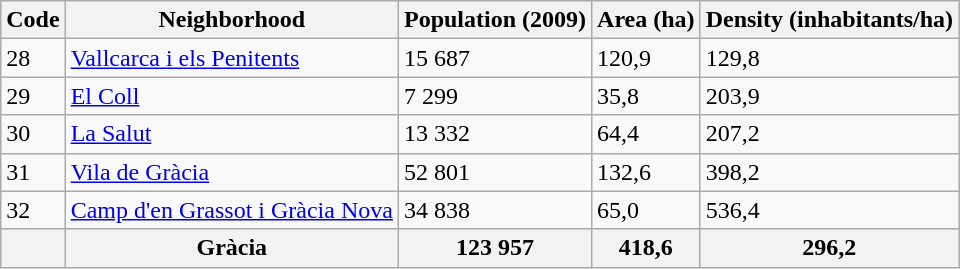<table class="wikitable">
<tr>
<th>Code</th>
<th>Neighborhood</th>
<th>Population (2009)</th>
<th>Area (ha)</th>
<th>Density (inhabitants/ha)</th>
</tr>
<tr>
<td>28</td>
<td><a href='#'>Vallcarca i els Penitents</a></td>
<td>15 687</td>
<td>120,9</td>
<td>129,8</td>
</tr>
<tr>
<td>29</td>
<td><a href='#'>El Coll</a></td>
<td>7 299</td>
<td>35,8</td>
<td>203,9</td>
</tr>
<tr>
<td>30</td>
<td><a href='#'>La Salut</a></td>
<td>13 332</td>
<td>64,4</td>
<td>207,2</td>
</tr>
<tr>
<td>31</td>
<td><a href='#'>Vila de Gràcia</a></td>
<td>52 801</td>
<td>132,6</td>
<td>398,2</td>
</tr>
<tr>
<td>32</td>
<td><a href='#'>Camp d'en Grassot i Gràcia Nova</a></td>
<td>34 838</td>
<td>65,0</td>
<td>536,4</td>
</tr>
<tr>
<th></th>
<th>Gràcia</th>
<th>123 957</th>
<th>418,6</th>
<th>296,2</th>
</tr>
</table>
